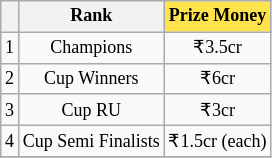<table class="wikitable sortable mw-collapsible mw-collapsed floatright" style="text-align:center; font-size:75%">
<tr>
<th></th>
<th>Rank</th>
<th colspan="2" style="background:#FFE34D;"><strong>Prize Money</strong></th>
</tr>
<tr>
<td>1</td>
<td>Champions</td>
<td colspan="2" style="text-align:center">₹3.5cr</td>
</tr>
<tr>
<td>2</td>
<td>Cup Winners</td>
<td colspan="2" style="text-align:center">₹6cr</td>
</tr>
<tr>
<td>3</td>
<td>Cup RU</td>
<td colspan="2" style="text-align:center">₹3cr</td>
</tr>
<tr>
<td>4</td>
<td>Cup Semi Finalists</td>
<td colspan="2" style="text-align:center">₹1.5cr (each)</td>
</tr>
<tr>
</tr>
</table>
